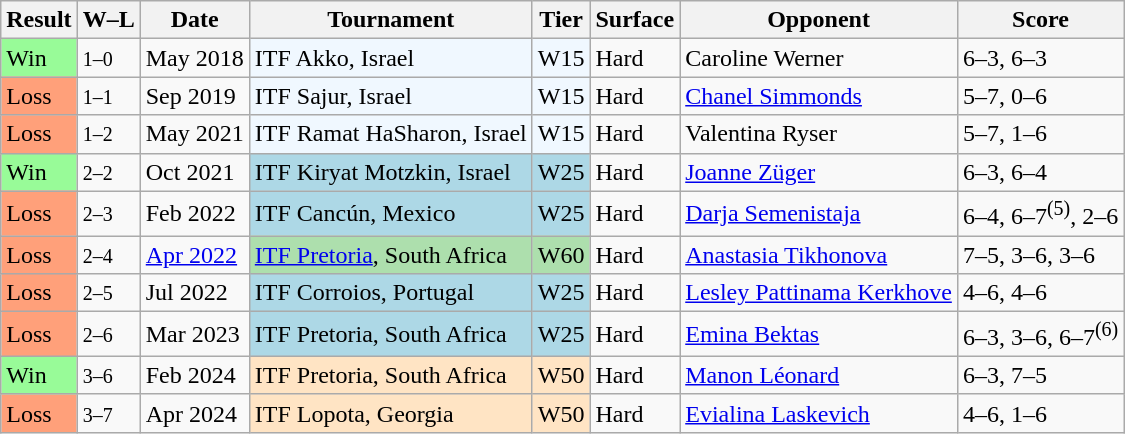<table class="sortable wikitable">
<tr>
<th>Result</th>
<th class="unsortable">W–L</th>
<th>Date</th>
<th>Tournament</th>
<th>Tier</th>
<th>Surface</th>
<th>Opponent</th>
<th class="unsortable">Score</th>
</tr>
<tr>
<td style="background:#98fb98;">Win</td>
<td><small>1–0</small></td>
<td>May 2018</td>
<td style="background:#f0f8ff;">ITF Akko, Israel</td>
<td style="background:#f0f8ff;">W15</td>
<td>Hard</td>
<td> Caroline Werner</td>
<td>6–3, 6–3</td>
</tr>
<tr>
<td style="background:#ffa07a;">Loss</td>
<td><small>1–1</small></td>
<td>Sep 2019</td>
<td style="background:#f0f8ff;">ITF Sajur, Israel</td>
<td style="background:#f0f8ff;">W15</td>
<td>Hard</td>
<td> <a href='#'>Chanel Simmonds</a></td>
<td>5–7, 0–6</td>
</tr>
<tr>
<td style="background:#ffa07a;">Loss</td>
<td><small>1–2</small></td>
<td>May 2021</td>
<td style="background:#f0f8ff;">ITF Ramat HaSharon, Israel</td>
<td style="background:#f0f8ff;">W15</td>
<td>Hard</td>
<td> Valentina Ryser</td>
<td>5–7, 1–6</td>
</tr>
<tr>
<td style="background:#98fb98;">Win</td>
<td><small>2–2</small></td>
<td>Oct 2021</td>
<td style="background:lightblue;">ITF Kiryat Motzkin, Israel</td>
<td style="background:lightblue;">W25</td>
<td>Hard</td>
<td> <a href='#'>Joanne Züger</a></td>
<td>6–3, 6–4</td>
</tr>
<tr>
<td style="background:#ffa07a;">Loss</td>
<td><small>2–3</small></td>
<td>Feb 2022</td>
<td style="background:lightblue;">ITF Cancún, Mexico</td>
<td style="background:lightblue;">W25</td>
<td>Hard</td>
<td> <a href='#'>Darja Semenistaja</a></td>
<td>6–4, 6–7<sup>(5)</sup>, 2–6</td>
</tr>
<tr>
<td style="background:#ffa07a;">Loss</td>
<td><small>2–4</small></td>
<td><a href='#'>Apr 2022</a></td>
<td style="background:#addfad;"><a href='#'>ITF Pretoria</a>, South Africa</td>
<td style="background:#addfad;">W60</td>
<td>Hard</td>
<td> <a href='#'>Anastasia Tikhonova</a></td>
<td>7–5, 3–6, 3–6</td>
</tr>
<tr>
<td style="background:#ffa07a;">Loss</td>
<td><small>2–5</small></td>
<td>Jul 2022</td>
<td style="background:lightblue;">ITF Corroios, Portugal</td>
<td style="background:lightblue;">W25</td>
<td>Hard</td>
<td> <a href='#'>Lesley Pattinama Kerkhove</a></td>
<td>4–6, 4–6</td>
</tr>
<tr>
<td style="background:#ffa07a;">Loss</td>
<td><small>2–6</small></td>
<td>Mar 2023</td>
<td style="background:lightblue;">ITF Pretoria, South Africa</td>
<td style="background:lightblue;">W25</td>
<td>Hard</td>
<td> <a href='#'>Emina Bektas</a></td>
<td>6–3, 3–6, 6–7<sup>(6)</sup></td>
</tr>
<tr>
<td style="background:#98fb98;">Win</td>
<td><small>3–6</small></td>
<td>Feb 2024</td>
<td style="background:#ffe4c4;">ITF Pretoria, South Africa</td>
<td style="background:#ffe4c4;">W50</td>
<td>Hard</td>
<td> <a href='#'>Manon Léonard</a></td>
<td>6–3, 7–5</td>
</tr>
<tr>
<td style="background:#ffa07a;">Loss</td>
<td><small>3–7</small></td>
<td>Apr 2024</td>
<td style="background:#ffe4c4;">ITF Lopota, Georgia</td>
<td style="background:#ffe4c4;">W50</td>
<td>Hard</td>
<td> <a href='#'>Evialina Laskevich</a></td>
<td>4–6, 1–6</td>
</tr>
</table>
